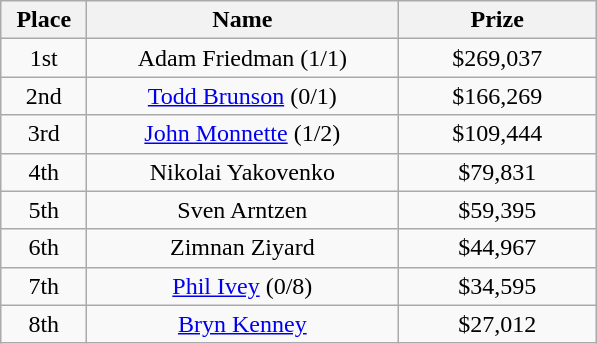<table class="wikitable">
<tr>
<th width="50">Place</th>
<th width="200">Name</th>
<th width="125">Prize</th>
</tr>
<tr>
<td align = "center">1st</td>
<td align = "center">Adam Friedman (1/1)</td>
<td align = "center">$269,037</td>
</tr>
<tr>
<td align = "center">2nd</td>
<td align = "center"><a href='#'>Todd Brunson</a> (0/1)</td>
<td align = "center">$166,269</td>
</tr>
<tr>
<td align = "center">3rd</td>
<td align = "center"><a href='#'>John Monnette</a> (1/2)</td>
<td align = "center">$109,444</td>
</tr>
<tr>
<td align = "center">4th</td>
<td align = "center">Nikolai Yakovenko</td>
<td align = "center">$79,831</td>
</tr>
<tr>
<td align = "center">5th</td>
<td align = "center">Sven Arntzen</td>
<td align = "center">$59,395</td>
</tr>
<tr>
<td align = "center">6th</td>
<td align = "center">Zimnan Ziyard</td>
<td align = "center">$44,967</td>
</tr>
<tr>
<td align = "center">7th</td>
<td align = "center"><a href='#'>Phil Ivey</a> (0/8)</td>
<td align = "center">$34,595</td>
</tr>
<tr>
<td align = "center">8th</td>
<td align = "center"><a href='#'>Bryn Kenney</a></td>
<td align = "center">$27,012</td>
</tr>
</table>
